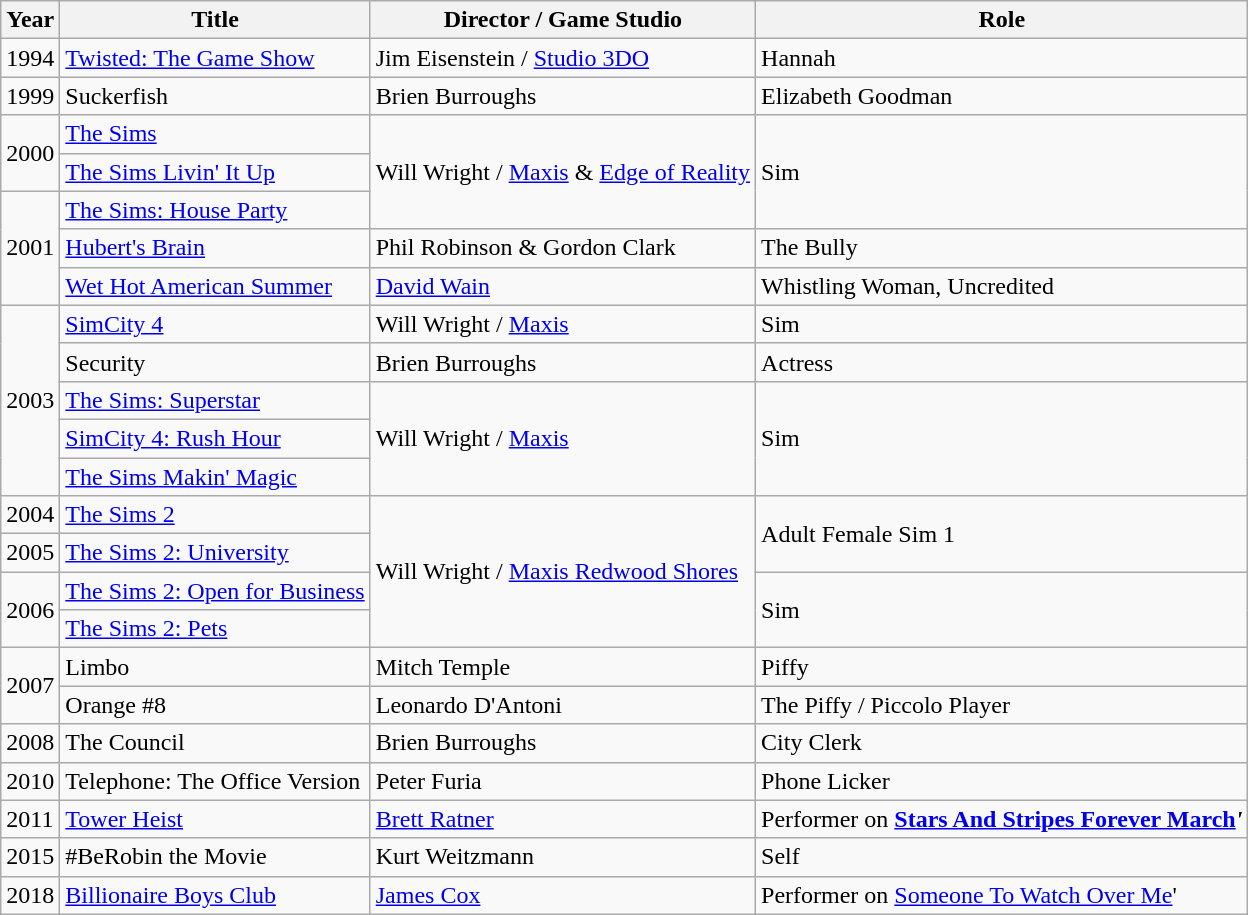<table class="wikitable">
<tr>
<th>Year</th>
<th>Title</th>
<th>Director / Game Studio</th>
<th>Role</th>
</tr>
<tr>
<td>1994</td>
<td><a href='#'>Twisted: The Game Show</a></td>
<td>Jim Eisenstein / <a href='#'>Studio 3DO</a></td>
<td>Hannah</td>
</tr>
<tr>
<td>1999</td>
<td>Suckerfish</td>
<td>Brien Burroughs</td>
<td>Elizabeth Goodman</td>
</tr>
<tr>
<td rowspan="2">2000</td>
<td><a href='#'>The Sims</a></td>
<td rowspan="3">Will Wright / <a href='#'>Maxis</a> & <a href='#'>Edge of Reality</a></td>
<td rowspan="3">Sim</td>
</tr>
<tr>
<td><a href='#'>The Sims Livin' It Up</a></td>
</tr>
<tr>
<td rowspan="3">2001</td>
<td><a href='#'>The Sims: House Party</a></td>
</tr>
<tr>
<td><a href='#'>Hubert's Brain</a></td>
<td>Phil Robinson & Gordon Clark</td>
<td>The Bully</td>
</tr>
<tr>
<td><a href='#'>Wet Hot American Summer</a></td>
<td><a href='#'>David Wain</a></td>
<td>Whistling Woman, Uncredited</td>
</tr>
<tr>
<td rowspan="5">2003</td>
<td><a href='#'>SimCity 4</a></td>
<td>Will Wright / <a href='#'>Maxis</a></td>
<td>Sim</td>
</tr>
<tr>
<td>Security</td>
<td>Brien Burroughs</td>
<td>Actress</td>
</tr>
<tr>
<td><a href='#'>The Sims: Superstar</a></td>
<td rowspan="3">Will Wright / <a href='#'>Maxis</a></td>
<td rowspan="3">Sim</td>
</tr>
<tr>
<td><a href='#'>SimCity 4: Rush Hour</a></td>
</tr>
<tr>
<td><a href='#'>The Sims Makin' Magic</a></td>
</tr>
<tr>
<td>2004</td>
<td><a href='#'>The Sims 2</a></td>
<td rowspan="4">Will Wright / <a href='#'>Maxis Redwood Shores</a></td>
<td rowspan="2">Adult Female Sim 1</td>
</tr>
<tr>
<td>2005</td>
<td><a href='#'>The Sims 2: University</a></td>
</tr>
<tr>
<td rowspan="2">2006</td>
<td><a href='#'>The Sims 2: Open for Business</a></td>
<td rowspan="2">Sim</td>
</tr>
<tr>
<td><a href='#'>The Sims 2: Pets</a></td>
</tr>
<tr>
<td rowspan="2">2007</td>
<td>Limbo</td>
<td>Mitch Temple</td>
<td>Piffy</td>
</tr>
<tr>
<td>Orange #8</td>
<td>Leonardo D'Antoni</td>
<td>The Piffy / Piccolo Player</td>
</tr>
<tr>
<td>2008</td>
<td>The Council</td>
<td>Brien Burroughs</td>
<td>City Clerk</td>
</tr>
<tr>
<td>2010</td>
<td>Telephone: The Office Version</td>
<td>Peter Furia</td>
<td>Phone Licker</td>
</tr>
<tr>
<td>2011</td>
<td><a href='#'>Tower Heist</a></td>
<td><a href='#'>Brett Ratner</a></td>
<td>Performer on <strong><a href='#'>Stars And Stripes Forever March</a><em>'</td>
</tr>
<tr>
<td>2015</td>
<td>#BeRobin the Movie</td>
<td>Kurt Weitzmann</td>
<td>Self</td>
</tr>
<tr>
<td>2018</td>
<td><a href='#'>Billionaire Boys Club</a></td>
<td><a href='#'>James Cox</a></td>
<td>Performer on </strong><a href='#'>Someone To Watch Over Me</a></em>'</td>
</tr>
</table>
